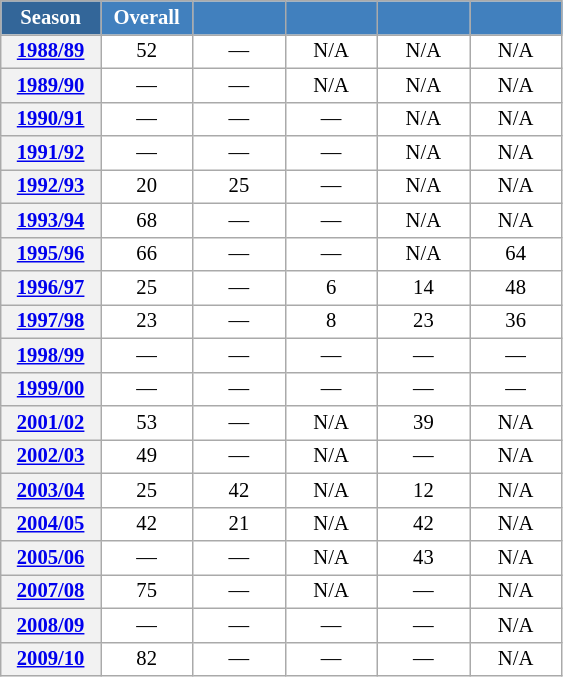<table class="wikitable" style="font-size:86%; text-align:center; border:grey solid 1px; border-collapse:collapse; background:#ffffff;">
<tr>
<th style="background-color:#369; color:white; width:60px;"> Season </th>
<th style="background-color:#4180be; color:white; width:55px;">Overall</th>
<th style="background-color:#4180be; color:white; width:55px;"></th>
<th style="background-color:#4180be; color:white; width:55px;"></th>
<th style="background-color:#4180be; color:white; width:55px;"></th>
<th style="background-color:#4180be; color:white; width:55px;"></th>
</tr>
<tr>
<th scope=row align=center><a href='#'>1988/89</a></th>
<td align=center>52</td>
<td align=center>—</td>
<td align=center>N/A</td>
<td align=center>N/A</td>
<td align=center>N/A</td>
</tr>
<tr>
<th scope=row align=center><a href='#'>1989/90</a></th>
<td align=center>—</td>
<td align=center>—</td>
<td align=center>N/A</td>
<td align=center>N/A</td>
<td align=center>N/A</td>
</tr>
<tr>
<th scope=row align=center><a href='#'>1990/91</a></th>
<td align=center>—</td>
<td align=center>—</td>
<td align=center>—</td>
<td align=center>N/A</td>
<td align=center>N/A</td>
</tr>
<tr>
<th scope=row align=center><a href='#'>1991/92</a></th>
<td align=center>—</td>
<td align=center>—</td>
<td align=center>—</td>
<td align=center>N/A</td>
<td align=center>N/A</td>
</tr>
<tr>
<th scope=row align=center><a href='#'>1992/93</a></th>
<td align=center>20</td>
<td align=center>25</td>
<td align=center>—</td>
<td align=center>N/A</td>
<td align=center>N/A</td>
</tr>
<tr>
<th scope=row align=center><a href='#'>1993/94</a></th>
<td align=center>68</td>
<td align=center>—</td>
<td align=center>—</td>
<td align=center>N/A</td>
<td align=center>N/A</td>
</tr>
<tr>
<th scope=row align=center><a href='#'>1995/96</a></th>
<td align=center>66</td>
<td align=center>—</td>
<td align=center>—</td>
<td align=center>N/A</td>
<td align=center>64</td>
</tr>
<tr>
<th scope=row align=center><a href='#'>1996/97</a></th>
<td align=center>25</td>
<td align=center>—</td>
<td align=center>6</td>
<td align=center>14</td>
<td align=center>48</td>
</tr>
<tr>
<th scope=row align=center><a href='#'>1997/98</a></th>
<td align=center>23</td>
<td align=center>—</td>
<td align=center>8</td>
<td align=center>23</td>
<td align=center>36</td>
</tr>
<tr>
<th scope=row align=center><a href='#'>1998/99</a></th>
<td align=center>—</td>
<td align=center>—</td>
<td align=center>—</td>
<td align=center>—</td>
<td align=center>—</td>
</tr>
<tr>
<th scope=row align=center><a href='#'>1999/00</a></th>
<td align=center>—</td>
<td align=center>—</td>
<td align=center>—</td>
<td align=center>—</td>
<td align=center>—</td>
</tr>
<tr>
<th scope=row align=center><a href='#'>2001/02</a></th>
<td align=center>53</td>
<td align=center>—</td>
<td align=center>N/A</td>
<td align=center>39</td>
<td align=center>N/A</td>
</tr>
<tr>
<th scope=row align=center><a href='#'>2002/03</a></th>
<td align=center>49</td>
<td align=center>—</td>
<td align=center>N/A</td>
<td align=center>—</td>
<td align=center>N/A</td>
</tr>
<tr>
<th scope=row align=center><a href='#'>2003/04</a></th>
<td align=center>25</td>
<td align=center>42</td>
<td align=center>N/A</td>
<td align=center>12</td>
<td align=center>N/A</td>
</tr>
<tr>
<th scope=row align=center><a href='#'>2004/05</a></th>
<td align=center>42</td>
<td align=center>21</td>
<td align=center>N/A</td>
<td align=center>42</td>
<td align=center>N/A</td>
</tr>
<tr>
<th scope=row align=center><a href='#'>2005/06</a></th>
<td align=center>—</td>
<td align=center>—</td>
<td align=center>N/A</td>
<td align=center>43</td>
<td align=center>N/A</td>
</tr>
<tr>
<th scope=row align=center><a href='#'>2007/08</a></th>
<td align=center>75</td>
<td align=center>—</td>
<td align=center>N/A</td>
<td align=center>—</td>
<td align=center>N/A</td>
</tr>
<tr>
<th scope=row align=center><a href='#'>2008/09</a></th>
<td align=center>—</td>
<td align=center>—</td>
<td align=center>—</td>
<td align=center>—</td>
<td align=center>N/A</td>
</tr>
<tr>
<th scope=row align=center><a href='#'>2009/10</a></th>
<td align=center>82</td>
<td align=center>—</td>
<td align=center>—</td>
<td align=center>—</td>
<td align=center>N/A</td>
</tr>
</table>
